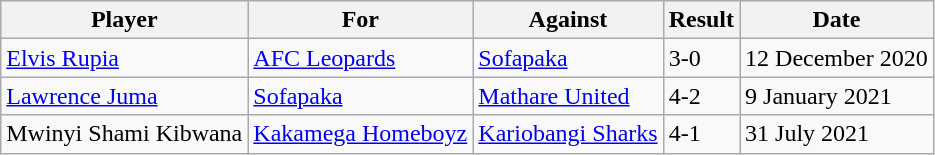<table class="wikitable">
<tr>
<th>Player</th>
<th>For</th>
<th>Against</th>
<th>Result</th>
<th>Date</th>
</tr>
<tr>
<td> <a href='#'>Elvis Rupia</a></td>
<td><a href='#'>AFC Leopards</a></td>
<td><a href='#'>Sofapaka</a></td>
<td>3-0</td>
<td>12 December 2020</td>
</tr>
<tr>
<td> <a href='#'>Lawrence Juma</a></td>
<td><a href='#'>Sofapaka</a></td>
<td><a href='#'>Mathare United</a></td>
<td>4-2</td>
<td>9 January 2021</td>
</tr>
<tr>
<td> Mwinyi Shami Kibwana</td>
<td><a href='#'>Kakamega Homeboyz</a></td>
<td><a href='#'>Kariobangi Sharks</a></td>
<td>4-1</td>
<td>31 July 2021</td>
</tr>
</table>
